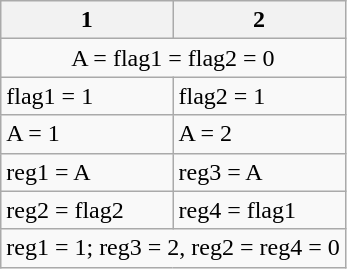<table class="wikitable">
<tr>
<th>1</th>
<th>2</th>
</tr>
<tr>
<td colspan=2 style="text-align:center;">A = flag1 = flag2 = 0</td>
</tr>
<tr>
<td>flag1 = 1</td>
<td>flag2 = 1</td>
</tr>
<tr>
<td>A = 1</td>
<td>A = 2</td>
</tr>
<tr>
<td>reg1 = A</td>
<td>reg3 = A</td>
</tr>
<tr>
<td>reg2 = flag2</td>
<td>reg4 = flag1</td>
</tr>
<tr>
<td colspan=2 style="text-align:center;">reg1 = 1; reg3 = 2, reg2 = reg4 = 0</td>
</tr>
</table>
